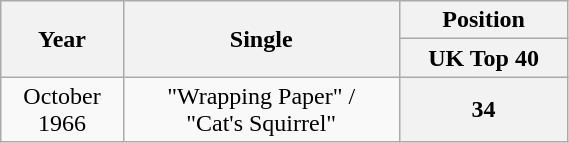<table class="wikitable"  style="text-align:center; width:30%;">
<tr>
<th rowspan=2>Year</th>
<th rowspan=2>Single</th>
<th colspan=2>Position</th>
</tr>
<tr>
<th>UK Top 40</th>
</tr>
<tr>
<td>October<br>1966</td>
<td>"Wrapping Paper" /<br>"Cat's Squirrel"</td>
<th>34</th>
</tr>
</table>
